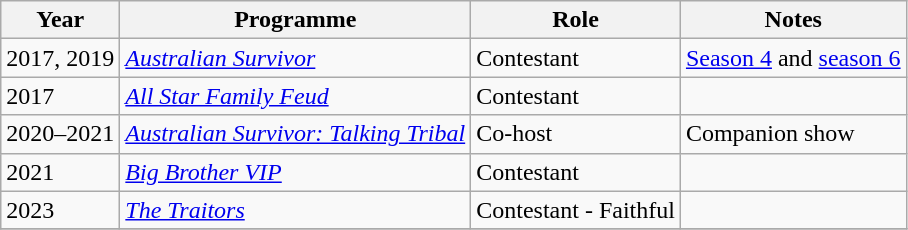<table class="wikitable sortable">
<tr>
<th>Year</th>
<th>Programme</th>
<th>Role</th>
<th class="unsortable">Notes</th>
</tr>
<tr>
<td>2017, 2019</td>
<td><em><a href='#'>Australian Survivor</a></em></td>
<td>Contestant</td>
<td><a href='#'>Season 4</a> and <a href='#'>season 6</a></td>
</tr>
<tr>
<td>2017</td>
<td><em><a href='#'>All Star Family Feud</a></em></td>
<td>Contestant</td>
<td></td>
</tr>
<tr>
<td>2020–2021</td>
<td><em><a href='#'>Australian Survivor: Talking Tribal</a></em></td>
<td>Co-host</td>
<td>Companion show</td>
</tr>
<tr>
<td>2021</td>
<td><em><a href='#'>Big Brother VIP</a></em></td>
<td>Contestant</td>
<td></td>
</tr>
<tr>
<td>2023</td>
<td><em><a href='#'>The Traitors</a></em></td>
<td>Contestant - Faithful</td>
<td></td>
</tr>
<tr>
</tr>
</table>
